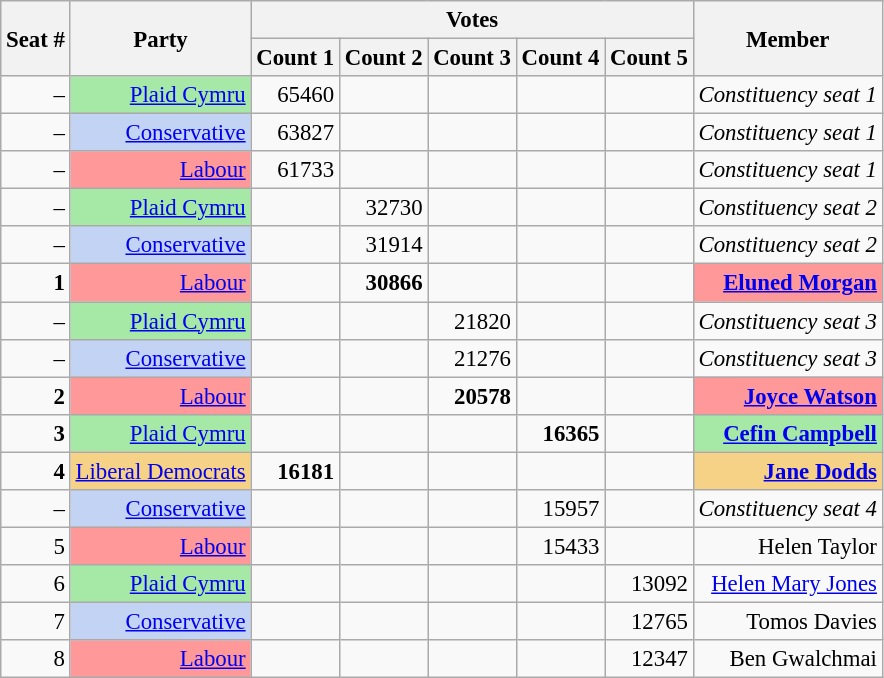<table class="wikitable" style="text-align:right; font-size:95%">
<tr>
<th rowspan="2">Seat #</th>
<th rowspan="2">Party</th>
<th colspan="5">Votes</th>
<th rowspan="2">Member</th>
</tr>
<tr>
<th>Count 1</th>
<th>Count 2</th>
<th>Count 3</th>
<th>Count 4</th>
<th>Count 5</th>
</tr>
<tr>
<td>–</td>
<td style="background:#a6e8a6;"><a href='#'>Plaid Cymru</a></td>
<td>65460</td>
<td></td>
<td></td>
<td></td>
<td></td>
<td><em>Constituency seat 1</em></td>
</tr>
<tr>
<td>–</td>
<td style="background: #c3d3f3"><a href='#'>Conservative</a></td>
<td>63827</td>
<td></td>
<td></td>
<td></td>
<td></td>
<td><em>Constituency seat 1</em></td>
</tr>
<tr>
<td>–</td>
<td style="background:#f99;"><a href='#'>Labour</a></td>
<td>61733</td>
<td></td>
<td></td>
<td></td>
<td></td>
<td><em>Constituency seat 1</em></td>
</tr>
<tr>
<td>–</td>
<td style="background:#a6e8a6;"><a href='#'>Plaid Cymru</a></td>
<td></td>
<td>32730</td>
<td></td>
<td></td>
<td></td>
<td><em>Constituency seat 2</em></td>
</tr>
<tr>
<td>–</td>
<td style="background: #c3d3f3"><a href='#'>Conservative</a></td>
<td></td>
<td>31914</td>
<td></td>
<td></td>
<td></td>
<td><em>Constituency seat 2</em></td>
</tr>
<tr>
<td><strong>1</strong></td>
<td style="background:#f99;"><a href='#'>Labour</a></td>
<td></td>
<td><strong>30866</strong></td>
<td></td>
<td></td>
<td></td>
<td style="background:#f99;"><strong><a href='#'>Eluned Morgan</a></strong></td>
</tr>
<tr>
<td>–</td>
<td style="background:#a6e8a6;"><a href='#'>Plaid Cymru</a></td>
<td></td>
<td></td>
<td>21820</td>
<td></td>
<td></td>
<td><em>Constituency seat 3</em></td>
</tr>
<tr>
<td>–</td>
<td style="background: #c3d3f3"><a href='#'>Conservative</a></td>
<td></td>
<td></td>
<td>21276</td>
<td></td>
<td></td>
<td><em>Constituency seat 3</em></td>
</tr>
<tr>
<td><strong>2</strong></td>
<td style="background:#f99;"><a href='#'>Labour</a></td>
<td></td>
<td></td>
<td><strong>20578</strong></td>
<td></td>
<td></td>
<td style="background:#f99;"><strong><a href='#'>Joyce Watson</a></strong></td>
</tr>
<tr>
<td><strong>3</strong></td>
<td style="background:#a6e8a6;"><a href='#'>Plaid Cymru</a></td>
<td></td>
<td></td>
<td></td>
<td><strong>16365</strong></td>
<td></td>
<td style="background: #a6e8a6"><strong><a href='#'>Cefin Campbell</a></strong></td>
</tr>
<tr>
<td><strong>4</strong></td>
<td style="background: #f5d286"><a href='#'>Liberal Democrats</a></td>
<td><strong>16181</strong></td>
<td></td>
<td></td>
<td></td>
<td></td>
<td style="background: #f5d286"><strong><a href='#'>Jane Dodds</a></strong></td>
</tr>
<tr>
<td>–</td>
<td style="background: #c3d3f3"><a href='#'>Conservative</a></td>
<td></td>
<td></td>
<td></td>
<td>15957</td>
<td></td>
<td><em>Constituency seat 4</em></td>
</tr>
<tr>
<td>5</td>
<td style="background:#f99;"><a href='#'>Labour</a></td>
<td></td>
<td></td>
<td></td>
<td>15433</td>
<td></td>
<td>Helen Taylor</td>
</tr>
<tr>
<td>6</td>
<td style="background:#a6e8a6;"><a href='#'>Plaid Cymru</a></td>
<td></td>
<td></td>
<td></td>
<td></td>
<td>13092</td>
<td><a href='#'>Helen Mary Jones</a></td>
</tr>
<tr>
<td>7</td>
<td style="background: #c3d3f3"><a href='#'>Conservative</a></td>
<td></td>
<td></td>
<td></td>
<td></td>
<td>12765</td>
<td>Tomos Davies</td>
</tr>
<tr>
<td>8</td>
<td style="background:#f99;"><a href='#'>Labour</a></td>
<td></td>
<td></td>
<td></td>
<td></td>
<td>12347</td>
<td>Ben Gwalchmai</td>
</tr>
</table>
